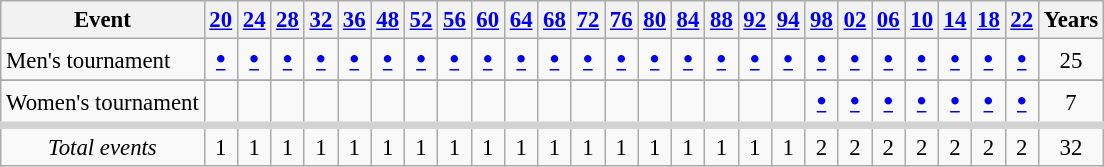<table class="wikitable" style="text-align: center; font-size: 95%;">
<tr>
<th>Event</th>
<th><a href='#'>20</a></th>
<th><a href='#'>24</a></th>
<th><a href='#'>28</a></th>
<th><a href='#'>32</a></th>
<th><a href='#'>36</a></th>
<th><a href='#'>48</a></th>
<th><a href='#'>52</a></th>
<th><a href='#'>56</a></th>
<th><a href='#'>60</a></th>
<th><a href='#'>64</a></th>
<th><a href='#'>68</a></th>
<th><a href='#'>72</a></th>
<th><a href='#'>76</a></th>
<th><a href='#'>80</a></th>
<th><a href='#'>84</a></th>
<th><a href='#'>88</a></th>
<th><a href='#'>92</a></th>
<th><a href='#'>94</a></th>
<th><a href='#'>98</a></th>
<th><a href='#'>02</a></th>
<th><a href='#'>06</a></th>
<th><a href='#'>10</a></th>
<th><a href='#'>14</a></th>
<th><a href='#'>18</a></th>
<th><a href='#'>22</a></th>
<th>Years</th>
</tr>
<tr>
<td align=left>Men's tournament</td>
<td><big><strong><a href='#'>•</a></strong></big></td>
<td><big><strong><a href='#'>•</a></strong></big></td>
<td><big><strong><a href='#'>•</a></strong></big></td>
<td><big><strong><a href='#'>•</a></strong></big></td>
<td><big><strong><a href='#'>•</a></strong></big></td>
<td><big><strong><a href='#'>•</a></strong></big></td>
<td><big><strong><a href='#'>•</a></strong></big></td>
<td><big><strong><a href='#'>•</a></strong></big></td>
<td><big><strong><a href='#'>•</a></strong></big></td>
<td><big><strong><a href='#'>•</a></strong></big></td>
<td><big><strong><a href='#'>•</a></strong></big></td>
<td><big><strong><a href='#'>•</a></strong></big></td>
<td><big><strong><a href='#'>•</a></strong></big></td>
<td><big><strong><a href='#'>•</a></strong></big></td>
<td><big><strong><a href='#'>•</a></strong></big></td>
<td><big><strong><a href='#'>•</a></strong></big></td>
<td><big><strong><a href='#'>•</a></strong></big></td>
<td><big><strong><a href='#'>•</a></strong></big></td>
<td><big><strong><a href='#'>•</a></strong></big></td>
<td><big><strong><a href='#'>•</a></strong></big></td>
<td><big><strong><a href='#'>•</a></strong></big></td>
<td><big><strong><a href='#'>•</a></strong></big></td>
<td><big><strong><a href='#'>•</a></strong></big></td>
<td><big><strong><a href='#'>•</a></strong></big></td>
<td><big><strong><a href='#'>•</a></strong></big></td>
<td>25</td>
</tr>
<tr align=center>
</tr>
<tr>
<td align=left>Women's tournament</td>
<td></td>
<td></td>
<td></td>
<td></td>
<td></td>
<td></td>
<td></td>
<td></td>
<td></td>
<td></td>
<td></td>
<td></td>
<td></td>
<td></td>
<td></td>
<td></td>
<td></td>
<td></td>
<td><big><strong><a href='#'>•</a></strong></big></td>
<td><big><strong><a href='#'>•</a></strong></big></td>
<td><big><strong><a href='#'>•</a></strong></big></td>
<td><big><strong><a href='#'>•</a></strong></big></td>
<td><big><strong><a href='#'>•</a></strong></big></td>
<td><big><strong><a href='#'>•</a></strong></big></td>
<td><big><strong><a href='#'>•</a></strong></big></td>
<td>7</td>
</tr>
<tr style="border-top:5px solid lightgray">
<td><em>Total events</em></td>
<td>1</td>
<td>1</td>
<td>1</td>
<td>1</td>
<td>1</td>
<td>1</td>
<td>1</td>
<td>1</td>
<td>1</td>
<td>1</td>
<td>1</td>
<td>1</td>
<td>1</td>
<td>1</td>
<td>1</td>
<td>1</td>
<td>1</td>
<td>1</td>
<td>2</td>
<td>2</td>
<td>2</td>
<td>2</td>
<td>2</td>
<td>2</td>
<td>2</td>
<td>32</td>
</tr>
</table>
